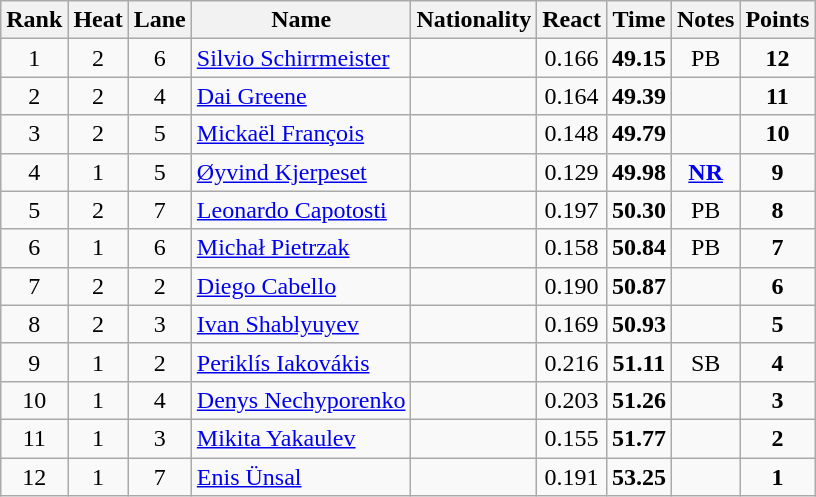<table class="wikitable sortable" style="text-align:center">
<tr>
<th>Rank</th>
<th>Heat</th>
<th>Lane</th>
<th>Name</th>
<th>Nationality</th>
<th>React</th>
<th>Time</th>
<th>Notes</th>
<th>Points</th>
</tr>
<tr>
<td>1</td>
<td>2</td>
<td>6</td>
<td align=left><a href='#'>Silvio Schirrmeister</a></td>
<td align=left></td>
<td>0.166</td>
<td><strong>49.15</strong></td>
<td>PB</td>
<td><strong>12</strong></td>
</tr>
<tr>
<td>2</td>
<td>2</td>
<td>4</td>
<td align=left><a href='#'>Dai Greene</a></td>
<td align=left></td>
<td>0.164</td>
<td><strong>49.39</strong></td>
<td></td>
<td><strong>11</strong></td>
</tr>
<tr>
<td>3</td>
<td>2</td>
<td>5</td>
<td align=left><a href='#'>Mickaël François</a></td>
<td align=left></td>
<td>0.148</td>
<td><strong>49.79</strong></td>
<td></td>
<td><strong>10</strong></td>
</tr>
<tr>
<td>4</td>
<td>1</td>
<td>5</td>
<td align=left><a href='#'>Øyvind Kjerpeset</a></td>
<td align=left></td>
<td>0.129</td>
<td><strong>49.98</strong></td>
<td><strong><a href='#'>NR</a></strong></td>
<td><strong>9</strong></td>
</tr>
<tr>
<td>5</td>
<td>2</td>
<td>7</td>
<td align=left><a href='#'>Leonardo Capotosti</a></td>
<td align=left></td>
<td>0.197</td>
<td><strong>50.30</strong></td>
<td>PB</td>
<td><strong>8</strong></td>
</tr>
<tr>
<td>6</td>
<td>1</td>
<td>6</td>
<td align=left><a href='#'>Michał Pietrzak</a></td>
<td align=left></td>
<td>0.158</td>
<td><strong>50.84</strong></td>
<td>PB</td>
<td><strong>7</strong></td>
</tr>
<tr>
<td>7</td>
<td>2</td>
<td>2</td>
<td align=left><a href='#'>Diego Cabello</a></td>
<td align=left></td>
<td>0.190</td>
<td><strong>50.87</strong></td>
<td></td>
<td><strong>6</strong></td>
</tr>
<tr>
<td>8</td>
<td>2</td>
<td>3</td>
<td align=left><a href='#'>Ivan Shablyuyev</a></td>
<td align=left></td>
<td>0.169</td>
<td><strong>50.93</strong></td>
<td></td>
<td><strong>5</strong></td>
</tr>
<tr>
<td>9</td>
<td>1</td>
<td>2</td>
<td align=left><a href='#'>Periklís Iakovákis</a></td>
<td align=left></td>
<td>0.216</td>
<td><strong>51.11</strong></td>
<td>SB</td>
<td><strong>4</strong></td>
</tr>
<tr>
<td>10</td>
<td>1</td>
<td>4</td>
<td align=left><a href='#'>Denys Nechyporenko</a></td>
<td align=left></td>
<td>0.203</td>
<td><strong>51.26</strong></td>
<td></td>
<td><strong>3</strong></td>
</tr>
<tr>
<td>11</td>
<td>1</td>
<td>3</td>
<td align=left><a href='#'>Mikita Yakaulev</a></td>
<td align=left></td>
<td>0.155</td>
<td><strong>51.77</strong></td>
<td></td>
<td><strong>2</strong></td>
</tr>
<tr>
<td>12</td>
<td>1</td>
<td>7</td>
<td align=left><a href='#'>Enis Ünsal</a></td>
<td align=left></td>
<td>0.191</td>
<td><strong>53.25</strong></td>
<td></td>
<td><strong>1</strong></td>
</tr>
</table>
